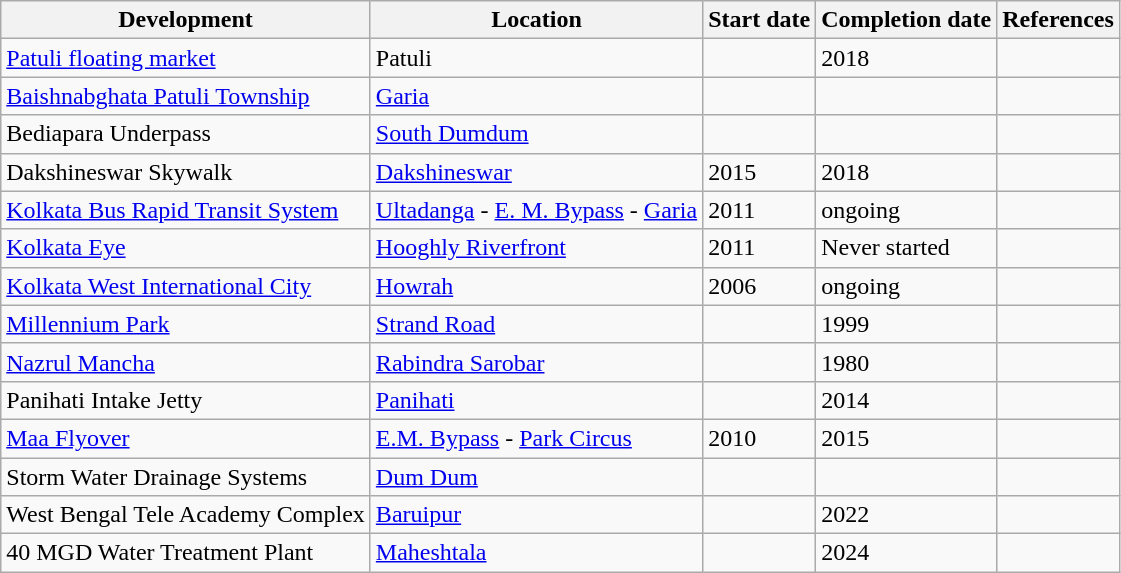<table class="wikitable sortable">
<tr>
<th>Development</th>
<th>Location</th>
<th>Start date</th>
<th>Completion date</th>
<th>References</th>
</tr>
<tr>
<td><a href='#'>Patuli floating market</a></td>
<td>Patuli</td>
<td></td>
<td>2018</td>
<td></td>
</tr>
<tr>
<td><a href='#'>Baishnabghata Patuli Township</a></td>
<td><a href='#'>Garia</a></td>
<td></td>
<td></td>
<td></td>
</tr>
<tr>
<td>Bediapara Underpass</td>
<td><a href='#'>South Dumdum</a></td>
<td></td>
<td></td>
<td></td>
</tr>
<tr>
<td>Dakshineswar Skywalk</td>
<td><a href='#'>Dakshineswar</a></td>
<td>2015</td>
<td>2018</td>
<td></td>
</tr>
<tr>
<td><a href='#'>Kolkata Bus Rapid Transit System</a></td>
<td><a href='#'>Ultadanga</a> - <a href='#'>E. M. Bypass</a> - <a href='#'>Garia</a></td>
<td>2011</td>
<td>ongoing</td>
<td></td>
</tr>
<tr>
<td><a href='#'>Kolkata Eye</a></td>
<td><a href='#'>Hooghly Riverfront</a></td>
<td>2011</td>
<td>Never started</td>
<td></td>
</tr>
<tr>
<td><a href='#'>Kolkata West International City</a></td>
<td><a href='#'>Howrah</a></td>
<td>2006</td>
<td>ongoing</td>
<td></td>
</tr>
<tr>
<td><a href='#'>Millennium Park</a></td>
<td><a href='#'>Strand Road</a></td>
<td></td>
<td>1999</td>
<td></td>
</tr>
<tr>
<td><a href='#'>Nazrul Mancha</a></td>
<td><a href='#'>Rabindra Sarobar</a></td>
<td></td>
<td>1980</td>
<td></td>
</tr>
<tr>
<td>Panihati Intake Jetty</td>
<td><a href='#'>Panihati</a></td>
<td></td>
<td>2014</td>
<td></td>
</tr>
<tr>
<td><a href='#'>Maa Flyover</a></td>
<td><a href='#'>E.M. Bypass</a> - <a href='#'>Park Circus</a></td>
<td>2010</td>
<td>2015</td>
<td></td>
</tr>
<tr>
<td>Storm Water Drainage Systems</td>
<td><a href='#'>Dum Dum</a></td>
<td></td>
<td></td>
<td></td>
</tr>
<tr>
<td>West Bengal Tele Academy Complex</td>
<td><a href='#'>Baruipur</a></td>
<td></td>
<td>2022</td>
<td></td>
</tr>
<tr>
<td>40 MGD Water Treatment Plant</td>
<td><a href='#'>Maheshtala</a></td>
<td></td>
<td>2024</td>
<td></td>
</tr>
</table>
